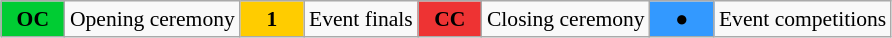<table class="wikitable" style="margin:0.5em auto; font-size:90%; position:relative">
<tr>
<td style="width:2.5em; background:#00cc33; text-align:center"><strong>OC</strong></td>
<td>Opening ceremony</td>
<td style="width:2.5em; background:#ffcc00; text-align:center"><strong>1</strong></td>
<td>Event finals</td>
<td style="width:2.5em; background:#ee3333; text-align:center"><strong>CC</strong></td>
<td>Closing ceremony</td>
<td style="width:2.5em; background:#3399ff; text-align:center">●</td>
<td>Event competitions</td>
</tr>
</table>
